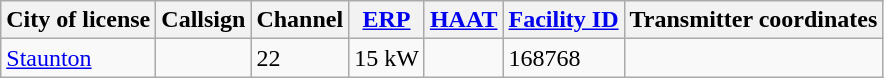<table class="wikitable">
<tr>
<th>City of license</th>
<th>Callsign</th>
<th>Channel</th>
<th><a href='#'>ERP</a></th>
<th><a href='#'>HAAT</a></th>
<th><a href='#'>Facility ID</a></th>
<th>Transmitter coordinates</th>
</tr>
<tr>
<td><a href='#'>Staunton</a></td>
<td><strong></strong></td>
<td>22</td>
<td>15 kW</td>
<td></td>
<td>168768</td>
<td></td>
</tr>
</table>
